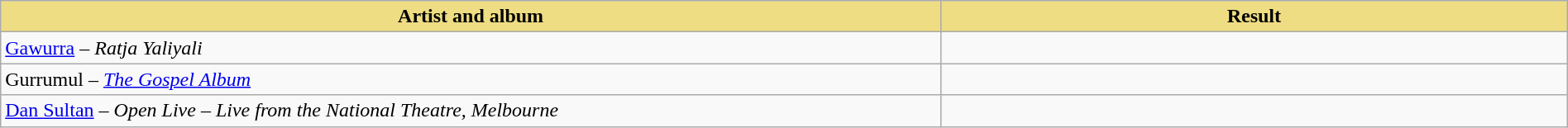<table class="wikitable" width=100%>
<tr>
<th style="width:15%;background:#EEDD82;">Artist and album</th>
<th style="width:10%;background:#EEDD82;">Result</th>
</tr>
<tr>
<td><a href='#'>Gawurra</a> – <em>Ratja Yaliyali</em></td>
<td></td>
</tr>
<tr>
<td>Gurrumul – <em><a href='#'>The Gospel Album</a></em></td>
<td></td>
</tr>
<tr>
<td><a href='#'>Dan Sultan</a> – <em>Open Live – Live from the National Theatre, Melbourne</em></td>
<td></td>
</tr>
</table>
